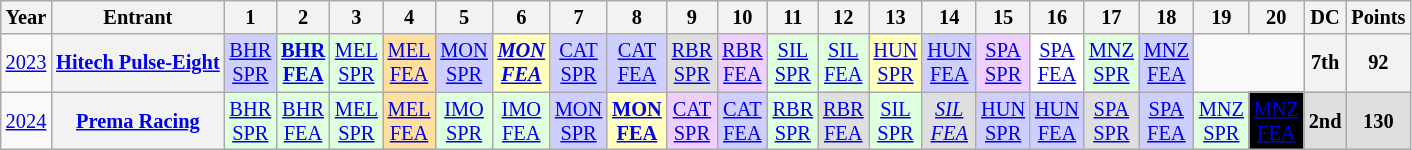<table class="wikitable" style="text-align:center; font-size:85%">
<tr>
<th>Year</th>
<th>Entrant</th>
<th>1</th>
<th>2</th>
<th>3</th>
<th>4</th>
<th>5</th>
<th>6</th>
<th>7</th>
<th>8</th>
<th>9</th>
<th>10</th>
<th>11</th>
<th>12</th>
<th>13</th>
<th>14</th>
<th>15</th>
<th>16</th>
<th>17</th>
<th>18</th>
<th>19</th>
<th>20</th>
<th>DC</th>
<th>Points</th>
</tr>
<tr>
<td><a href='#'>2023</a></td>
<th nowrap><a href='#'>Hitech Pulse-Eight</a></th>
<td style="background:#CFCFFF;"><a href='#'>BHR<br>SPR</a><br></td>
<td style="background:#DFFFDF;"><strong><a href='#'>BHR<br>FEA</a></strong><br></td>
<td style="background:#DFFFDF;"><a href='#'>MEL<br>SPR</a><br></td>
<td style="background:#FFDF9F;"><a href='#'>MEL<br>FEA</a><br></td>
<td style="background:#CFCFFF;"><a href='#'>MON<br>SPR</a><br></td>
<td style="background:#FFFFBF;"><strong><em><a href='#'>MON<br>FEA</a></em></strong><br></td>
<td style="background:#CFCFFF;"><a href='#'>CAT<br>SPR</a><br></td>
<td style="background:#CFCFFF;"><a href='#'>CAT<br>FEA</a><br></td>
<td style="background:#DFDFDF;"><a href='#'>RBR<br>SPR</a><br></td>
<td style="background:#EFCFFF;"><a href='#'>RBR<br>FEA</a><br></td>
<td style="background:#DFFFDF;"><a href='#'>SIL<br>SPR</a><br></td>
<td style="background:#DFFFDF;"><a href='#'>SIL<br>FEA</a><br></td>
<td style="background:#FFFFBF;"><a href='#'>HUN<br>SPR</a><br></td>
<td style="background:#CFCFFF;"><a href='#'>HUN<br>FEA</a><br></td>
<td style="background:#EFCFFF;"><a href='#'>SPA<br>SPR</a><br></td>
<td style="background:#FFFFFF;"><a href='#'>SPA<br>FEA</a><br></td>
<td style="background:#DFFFDF;"><a href='#'>MNZ<br>SPR</a><br></td>
<td style="background:#CFCFFF;"><a href='#'>MNZ<br>FEA</a><br></td>
<td colspan=2></td>
<th>7th</th>
<th>92</th>
</tr>
<tr>
<td><a href='#'>2024</a></td>
<th nowrap><a href='#'>Prema Racing</a></th>
<td style="background:#DFFFDF;"><a href='#'>BHR<br>SPR</a><br></td>
<td style="background:#DFFFDF;"><a href='#'>BHR<br>FEA</a><br></td>
<td style="background:#DFFFDF;"><a href='#'>MEL<br>SPR</a><br></td>
<td style="background:#FFDF9F;"><a href='#'>MEL<br>FEA</a><br></td>
<td style="background:#DFFFDF;"><a href='#'>IMO<br>SPR</a><br></td>
<td style="background:#DFFFDF;"><a href='#'>IMO<br>FEA</a><br></td>
<td style="background:#CFCFFF;"><a href='#'>MON<br>SPR</a><br></td>
<td style="background:#FFFFBF;"><strong><a href='#'>MON<br>FEA</a></strong><br></td>
<td style="background:#EFCFFF;"><a href='#'>CAT<br>SPR</a><br></td>
<td style="background:#CFCFFF;"><a href='#'>CAT<br>FEA</a><br></td>
<td style="background:#DFFFDF;"><a href='#'>RBR<br>SPR</a><br></td>
<td style="background:#DFDFDF;"><a href='#'>RBR<br>FEA</a><br></td>
<td style="background:#DFFFDF;"><a href='#'>SIL<br>SPR</a><br></td>
<td style="background:#DFDFDF;"><em><a href='#'>SIL<br>FEA</a></em><br></td>
<td style="background:#CFCFFF;"><a href='#'>HUN<br>SPR</a><br></td>
<td style="background:#CFCFFF;"><a href='#'>HUN<br>FEA</a><br></td>
<td style="background:#DFDFDF;"><a href='#'>SPA<br>SPR</a><br></td>
<td style="background:#CFCFFF;"><a href='#'>SPA<br>FEA</a><br></td>
<td style="background:#DFFFDF;"><a href='#'>MNZ<br>SPR</a><br></td>
<td style="background:#000000; color:white;"><a href='#'><span>MNZ<br>FEA</span></a><br></td>
<th style="background:#DFDFDF;">2nd</th>
<th style="background:#DFDFDF;">130</th>
</tr>
</table>
